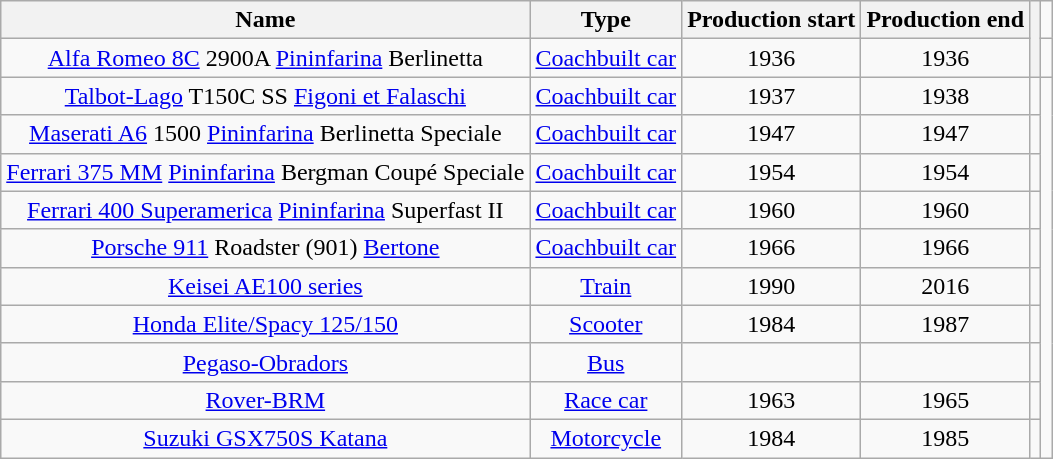<table class="wikitable plainrowheaders sortable" style="text-align:center">
<tr>
<th scope=col>Name</th>
<th score=col>Type</th>
<th scope=col>Production start</th>
<th scope=col>Production end</th>
<th scope="col" rowspan="2" class=unsortable></th>
</tr>
<tr>
<td><a href='#'>Alfa Romeo 8C</a> 2900A <a href='#'>Pininfarina</a> Berlinetta </td>
<td><a href='#'>Coachbuilt car</a></td>
<td>1936</td>
<td>1936</td>
<td></td>
</tr>
<tr>
<td><a href='#'>Talbot-Lago</a> T150C SS <a href='#'>Figoni et Falaschi</a></td>
<td><a href='#'>Coachbuilt car</a></td>
<td>1937</td>
<td>1938</td>
<td></td>
</tr>
<tr>
<td><a href='#'>Maserati A6</a> 1500 <a href='#'>Pininfarina</a> Berlinetta Speciale</td>
<td><a href='#'>Coachbuilt car</a></td>
<td>1947</td>
<td>1947</td>
<td></td>
</tr>
<tr>
<td><a href='#'>Ferrari 375 MM</a> <a href='#'>Pininfarina</a> Bergman Coupé Speciale</td>
<td><a href='#'>Coachbuilt car</a></td>
<td>1954</td>
<td>1954</td>
<td></td>
</tr>
<tr>
<td><a href='#'>Ferrari 400 Superamerica</a> <a href='#'>Pininfarina</a> Superfast II</td>
<td><a href='#'>Coachbuilt car</a></td>
<td>1960</td>
<td>1960</td>
<td></td>
</tr>
<tr>
<td><a href='#'>Porsche 911</a> Roadster (901) <a href='#'>Bertone</a></td>
<td><a href='#'>Coachbuilt car</a></td>
<td>1966</td>
<td>1966</td>
<td></td>
</tr>
<tr>
<td><a href='#'>Keisei AE100 series</a></td>
<td><a href='#'>Train</a></td>
<td>1990</td>
<td>2016</td>
<td></td>
</tr>
<tr>
<td><a href='#'>Honda Elite/Spacy 125/150</a></td>
<td><a href='#'>Scooter</a></td>
<td>1984</td>
<td>1987</td>
<td></td>
</tr>
<tr>
<td><a href='#'>Pegaso-Obradors</a></td>
<td><a href='#'>Bus</a></td>
<td></td>
<td></td>
<td></td>
</tr>
<tr>
<td><a href='#'>Rover-BRM</a></td>
<td><a href='#'>Race car</a></td>
<td>1963</td>
<td>1965</td>
<td></td>
</tr>
<tr>
<td><a href='#'>Suzuki GSX750S Katana</a></td>
<td><a href='#'>Motorcycle</a></td>
<td>1984</td>
<td>1985</td>
<td></td>
</tr>
</table>
